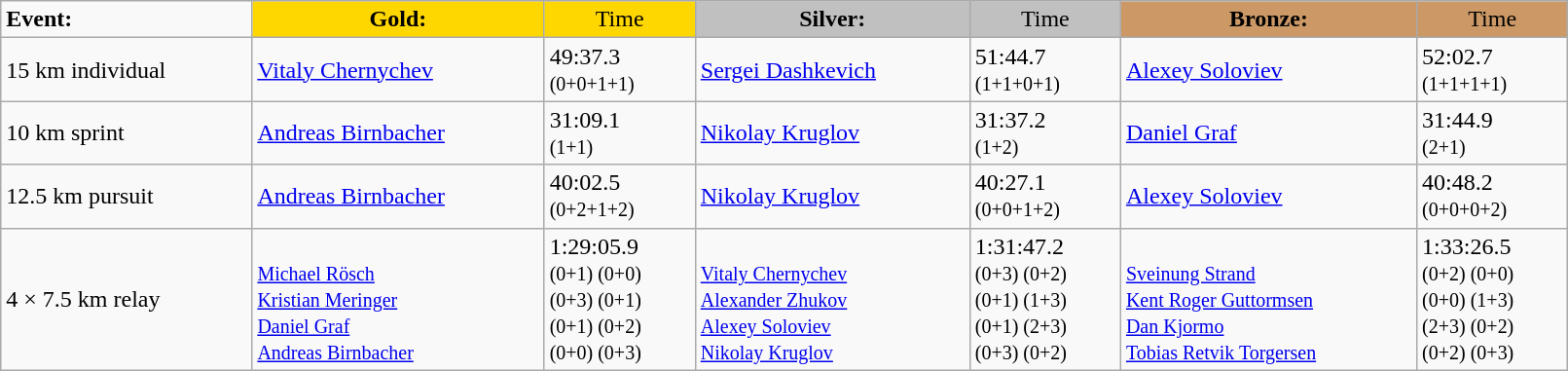<table class="wikitable" width=85%>
<tr>
<td><strong>Event:</strong></td>
<td style="text-align:center;background-color:gold;"><strong>Gold:</strong></td>
<td style="text-align:center;background-color:gold;">Time</td>
<td style="text-align:center;background-color:silver;"><strong>Silver:</strong></td>
<td style="text-align:center;background-color:silver;">Time</td>
<td style="text-align:center;background-color:#CC9966;"><strong>Bronze:</strong></td>
<td style="text-align:center;background-color:#CC9966;">Time</td>
</tr>
<tr>
<td>15 km individual<br><em></em></td>
<td><a href='#'>Vitaly Chernychev</a><br><small></small></td>
<td>49:37.3<br><small>(0+0+1+1)</small></td>
<td><a href='#'>Sergei Dashkevich</a><br><small></small></td>
<td>51:44.7<br><small>(1+1+0+1)</small></td>
<td><a href='#'>Alexey Soloviev</a><br><small></small></td>
<td>52:02.7<br><small>(1+1+1+1)</small></td>
</tr>
<tr>
<td>10 km sprint<br><em></em></td>
<td><a href='#'>Andreas Birnbacher</a><br><small></small></td>
<td>31:09.1<br><small>(1+1)</small></td>
<td><a href='#'>Nikolay Kruglov</a><br><small></small></td>
<td>31:37.2<br><small>(1+2)</small></td>
<td><a href='#'>Daniel Graf</a><br><small></small></td>
<td>31:44.9<br><small>(2+1)</small></td>
</tr>
<tr>
<td>12.5 km pursuit<br><em></em></td>
<td><a href='#'>Andreas Birnbacher</a><br><small></small></td>
<td>40:02.5<br><small>(0+2+1+2)</small></td>
<td><a href='#'>Nikolay Kruglov</a><br><small></small></td>
<td>40:27.1<br><small>(0+0+1+2)</small></td>
<td><a href='#'>Alexey Soloviev</a><br><small></small></td>
<td>40:48.2<br><small>(0+0+0+2)</small></td>
</tr>
<tr>
<td>4 × 7.5 km relay<br><em></em></td>
<td>  <br><small><a href='#'>Michael Rösch</a><br><a href='#'>Kristian Meringer</a><br><a href='#'>Daniel Graf</a><br><a href='#'>Andreas Birnbacher</a></small></td>
<td>1:29:05.9<br><small>(0+1) (0+0)<br>(0+3) (0+1)<br>(0+1) (0+2)<br>(0+0) (0+3)</small></td>
<td> <br><small><a href='#'>Vitaly Chernychev</a><br><a href='#'> Alexander Zhukov</a><br><a href='#'>Alexey Soloviev</a><br><a href='#'>Nikolay Kruglov</a></small></td>
<td>1:31:47.2<br><small>(0+3) (0+2)<br>(0+1) (1+3) <br>(0+1) (2+3)<br>(0+3) (0+2)</small></td>
<td> <br><small><a href='#'>Sveinung Strand</a><br><a href='#'>Kent Roger Guttormsen</a><br><a href='#'>Dan Kjormo</a><br><a href='#'>Tobias Retvik Torgersen</a></small></td>
<td>1:33:26.5<br><small>(0+2) (0+0)<br>(0+0) (1+3)<br>(2+3) (0+2)<br>(0+2) (0+3) </small></td>
</tr>
</table>
